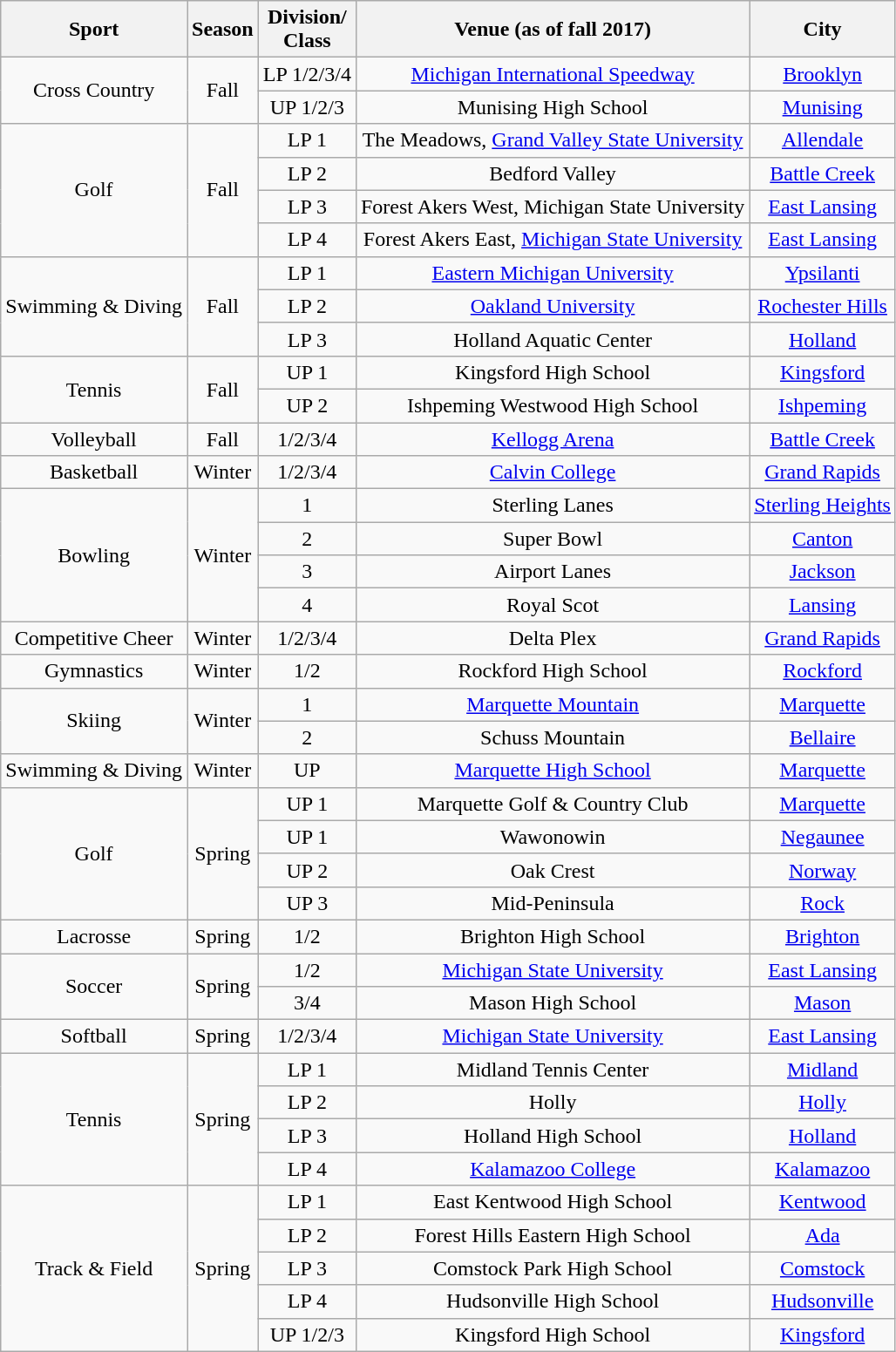<table class="wikitable" style="text-align:center">
<tr>
<th>Sport</th>
<th>Season</th>
<th>Division/<br>Class</th>
<th>Venue (as of fall 2017)</th>
<th>City</th>
</tr>
<tr>
<td rowspan="2">Cross Country</td>
<td rowspan="2">Fall</td>
<td>LP 1/2/3/4</td>
<td><a href='#'>Michigan International Speedway</a></td>
<td><a href='#'>Brooklyn</a></td>
</tr>
<tr>
<td>UP 1/2/3</td>
<td>Munising High School</td>
<td><a href='#'>Munising</a></td>
</tr>
<tr>
<td rowspan="4">Golf</td>
<td rowspan="4">Fall</td>
<td>LP 1</td>
<td>The Meadows, <a href='#'>Grand Valley State University</a></td>
<td><a href='#'>Allendale</a></td>
</tr>
<tr>
<td>LP 2</td>
<td>Bedford Valley</td>
<td><a href='#'>Battle Creek</a></td>
</tr>
<tr>
<td>LP 3</td>
<td>Forest Akers West, Michigan State University</td>
<td><a href='#'>East Lansing</a></td>
</tr>
<tr>
<td>LP 4</td>
<td>Forest Akers East, <a href='#'>Michigan State University</a></td>
<td><a href='#'>East Lansing</a></td>
</tr>
<tr>
<td rowspan="3">Swimming & Diving</td>
<td rowspan="3">Fall</td>
<td>LP 1</td>
<td><a href='#'>Eastern Michigan University</a></td>
<td><a href='#'>Ypsilanti</a></td>
</tr>
<tr>
<td>LP 2</td>
<td><a href='#'>Oakland University</a></td>
<td><a href='#'>Rochester Hills</a></td>
</tr>
<tr>
<td>LP 3</td>
<td>Holland Aquatic Center</td>
<td><a href='#'>Holland</a></td>
</tr>
<tr>
<td rowspan="2">Tennis</td>
<td rowspan="2">Fall</td>
<td>UP 1</td>
<td>Kingsford High School</td>
<td><a href='#'>Kingsford</a></td>
</tr>
<tr>
<td>UP 2</td>
<td>Ishpeming Westwood High School</td>
<td><a href='#'>Ishpeming</a></td>
</tr>
<tr>
<td>Volleyball</td>
<td>Fall</td>
<td>1/2/3/4</td>
<td><a href='#'>Kellogg Arena</a></td>
<td><a href='#'>Battle Creek</a></td>
</tr>
<tr>
<td>Basketball</td>
<td>Winter</td>
<td>1/2/3/4</td>
<td><a href='#'>Calvin College</a></td>
<td><a href='#'>Grand Rapids</a></td>
</tr>
<tr>
<td rowspan="4">Bowling</td>
<td rowspan="4">Winter</td>
<td>1</td>
<td>Sterling Lanes</td>
<td><a href='#'>Sterling Heights</a></td>
</tr>
<tr>
<td>2</td>
<td>Super Bowl</td>
<td><a href='#'>Canton</a></td>
</tr>
<tr>
<td>3</td>
<td>Airport Lanes</td>
<td><a href='#'>Jackson</a></td>
</tr>
<tr>
<td>4</td>
<td>Royal Scot</td>
<td><a href='#'>Lansing</a></td>
</tr>
<tr>
<td>Competitive Cheer</td>
<td>Winter</td>
<td>1/2/3/4</td>
<td>Delta Plex</td>
<td><a href='#'>Grand Rapids</a></td>
</tr>
<tr>
<td>Gymnastics</td>
<td>Winter</td>
<td>1/2</td>
<td>Rockford High School</td>
<td><a href='#'>Rockford</a></td>
</tr>
<tr>
<td rowspan="2">Skiing</td>
<td rowspan="2">Winter</td>
<td>1</td>
<td><a href='#'>Marquette Mountain</a></td>
<td><a href='#'>Marquette</a></td>
</tr>
<tr>
<td>2</td>
<td>Schuss Mountain</td>
<td><a href='#'>Bellaire</a></td>
</tr>
<tr>
<td>Swimming & Diving</td>
<td>Winter</td>
<td>UP</td>
<td><a href='#'>Marquette High School</a></td>
<td><a href='#'>Marquette</a></td>
</tr>
<tr>
<td rowspan="4">Golf</td>
<td rowspan="4">Spring</td>
<td>UP 1</td>
<td>Marquette Golf & Country Club</td>
<td><a href='#'>Marquette</a></td>
</tr>
<tr>
<td>UP 1</td>
<td>Wawonowin</td>
<td><a href='#'>Negaunee</a></td>
</tr>
<tr>
<td>UP 2</td>
<td>Oak Crest</td>
<td><a href='#'>Norway</a></td>
</tr>
<tr>
<td>UP 3</td>
<td>Mid-Peninsula</td>
<td><a href='#'>Rock</a></td>
</tr>
<tr>
<td>Lacrosse</td>
<td>Spring</td>
<td>1/2</td>
<td>Brighton High School</td>
<td><a href='#'>Brighton</a></td>
</tr>
<tr>
<td rowspan="2">Soccer</td>
<td rowspan="2">Spring</td>
<td>1/2</td>
<td><a href='#'>Michigan State University</a></td>
<td><a href='#'>East Lansing</a></td>
</tr>
<tr>
<td>3/4</td>
<td>Mason High School</td>
<td><a href='#'>Mason</a></td>
</tr>
<tr>
<td>Softball</td>
<td>Spring</td>
<td>1/2/3/4</td>
<td><a href='#'>Michigan State University</a></td>
<td><a href='#'>East Lansing</a></td>
</tr>
<tr>
<td rowspan="4">Tennis</td>
<td rowspan="4">Spring</td>
<td>LP 1</td>
<td>Midland Tennis Center</td>
<td><a href='#'>Midland</a></td>
</tr>
<tr>
<td>LP 2</td>
<td>Holly</td>
<td><a href='#'>Holly</a></td>
</tr>
<tr>
<td>LP 3</td>
<td>Holland High School</td>
<td><a href='#'>Holland</a></td>
</tr>
<tr>
<td>LP 4</td>
<td><a href='#'>Kalamazoo College</a></td>
<td><a href='#'>Kalamazoo</a></td>
</tr>
<tr>
<td rowspan="5">Track & Field</td>
<td rowspan="5">Spring</td>
<td>LP 1</td>
<td>East Kentwood High School</td>
<td><a href='#'>Kentwood</a></td>
</tr>
<tr>
<td>LP 2</td>
<td>Forest Hills Eastern High School</td>
<td><a href='#'>Ada</a></td>
</tr>
<tr>
<td>LP 3</td>
<td>Comstock Park High School</td>
<td><a href='#'>Comstock</a></td>
</tr>
<tr>
<td>LP 4</td>
<td>Hudsonville High School</td>
<td><a href='#'>Hudsonville</a></td>
</tr>
<tr>
<td>UP 1/2/3</td>
<td>Kingsford High School</td>
<td><a href='#'>Kingsford</a></td>
</tr>
</table>
